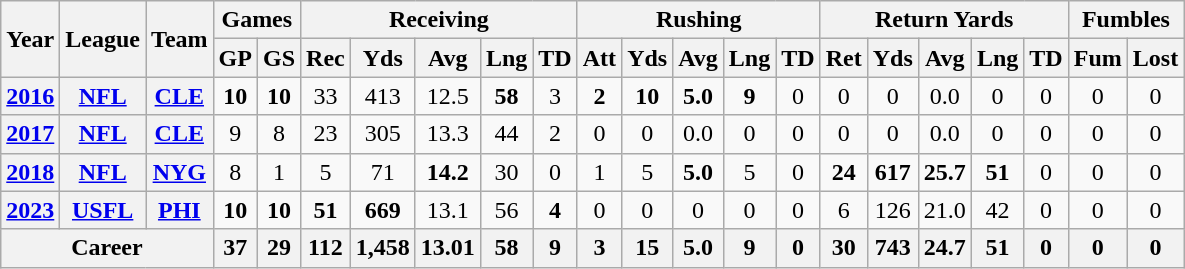<table class="wikitable" style="text-align: center;">
<tr>
<th rowspan="2">Year</th>
<th rowspan="2">League</th>
<th rowspan="2">Team</th>
<th colspan="2">Games</th>
<th colspan="5">Receiving</th>
<th colspan="5">Rushing</th>
<th colspan="5">Return Yards</th>
<th colspan="2">Fumbles</th>
</tr>
<tr>
<th>GP</th>
<th>GS</th>
<th>Rec</th>
<th>Yds</th>
<th>Avg</th>
<th>Lng</th>
<th>TD</th>
<th>Att</th>
<th>Yds</th>
<th>Avg</th>
<th>Lng</th>
<th>TD</th>
<th>Ret</th>
<th>Yds</th>
<th>Avg</th>
<th>Lng</th>
<th>TD</th>
<th>Fum</th>
<th>Lost</th>
</tr>
<tr>
<th><a href='#'>2016</a></th>
<th><a href='#'>NFL</a></th>
<th><a href='#'>CLE</a></th>
<td><strong>10</strong></td>
<td><strong>10</strong></td>
<td>33</td>
<td>413</td>
<td>12.5</td>
<td><strong>58</strong></td>
<td>3</td>
<td><strong>2</strong></td>
<td><strong>10</strong></td>
<td><strong>5.0</strong></td>
<td><strong>9</strong></td>
<td>0</td>
<td>0</td>
<td>0</td>
<td>0.0</td>
<td>0</td>
<td>0</td>
<td>0</td>
<td>0</td>
</tr>
<tr>
<th><a href='#'>2017</a></th>
<th><a href='#'>NFL</a></th>
<th><a href='#'>CLE</a></th>
<td>9</td>
<td>8</td>
<td>23</td>
<td>305</td>
<td>13.3</td>
<td>44</td>
<td>2</td>
<td>0</td>
<td>0</td>
<td>0.0</td>
<td>0</td>
<td>0</td>
<td>0</td>
<td>0</td>
<td>0.0</td>
<td>0</td>
<td>0</td>
<td>0</td>
<td>0</td>
</tr>
<tr>
<th><a href='#'>2018</a></th>
<th><a href='#'>NFL</a></th>
<th><a href='#'>NYG</a></th>
<td>8</td>
<td>1</td>
<td>5</td>
<td>71</td>
<td><strong>14.2</strong></td>
<td>30</td>
<td>0</td>
<td>1</td>
<td>5</td>
<td><strong>5.0</strong></td>
<td>5</td>
<td>0</td>
<td><strong>24</strong></td>
<td><strong>617</strong></td>
<td><strong>25.7</strong></td>
<td><strong>51</strong></td>
<td>0</td>
<td>0</td>
<td>0</td>
</tr>
<tr>
<th><a href='#'>2023</a></th>
<th><a href='#'>USFL</a></th>
<th><a href='#'>PHI</a></th>
<td><strong>10</strong></td>
<td><strong>10</strong></td>
<td><strong>51</strong></td>
<td><strong>669</strong></td>
<td>13.1</td>
<td>56</td>
<td><strong>4</strong></td>
<td>0</td>
<td>0</td>
<td>0</td>
<td>0</td>
<td>0</td>
<td>6</td>
<td>126</td>
<td>21.0</td>
<td>42</td>
<td>0</td>
<td>0</td>
<td>0</td>
</tr>
<tr>
<th colspan="3">Career </th>
<th>37</th>
<th>29</th>
<th>112</th>
<th>1,458</th>
<th>13.01</th>
<th>58</th>
<th>9</th>
<th>3</th>
<th>15</th>
<th>5.0</th>
<th>9</th>
<th>0</th>
<th>30</th>
<th>743</th>
<th>24.7</th>
<th>51</th>
<th>0</th>
<th>0</th>
<th>0</th>
</tr>
</table>
